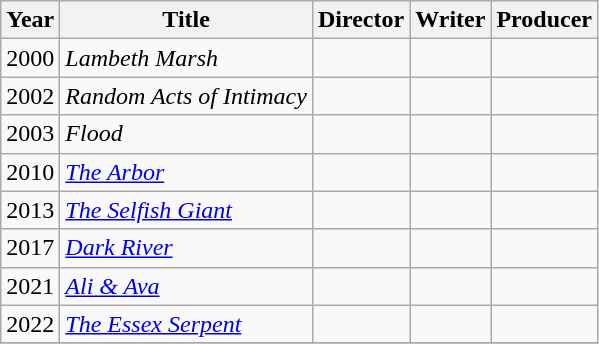<table class="wikitable">
<tr>
<th>Year</th>
<th>Title</th>
<th>Director</th>
<th>Writer</th>
<th>Producer</th>
</tr>
<tr>
<td>2000</td>
<td><em>Lambeth Marsh</em></td>
<td></td>
<td></td>
<td></td>
</tr>
<tr>
<td>2002</td>
<td><em>Random Acts of Intimacy</em></td>
<td></td>
<td></td>
<td></td>
</tr>
<tr>
<td>2003</td>
<td><em>Flood</em></td>
<td></td>
<td></td>
<td></td>
</tr>
<tr>
<td>2010</td>
<td><em><a href='#'>The Arbor</a></em></td>
<td></td>
<td></td>
<td></td>
</tr>
<tr>
<td>2013</td>
<td><em><a href='#'>The Selfish Giant</a></em></td>
<td></td>
<td></td>
<td></td>
</tr>
<tr>
<td>2017</td>
<td><em><a href='#'>Dark River</a></em></td>
<td></td>
<td></td>
<td></td>
</tr>
<tr>
<td>2021</td>
<td><em><a href='#'>Ali & Ava</a></em></td>
<td></td>
<td></td>
<td></td>
</tr>
<tr>
<td>2022</td>
<td><em><a href='#'>The Essex Serpent</a></em></td>
<td></td>
<td></td>
<td></td>
</tr>
<tr>
</tr>
</table>
